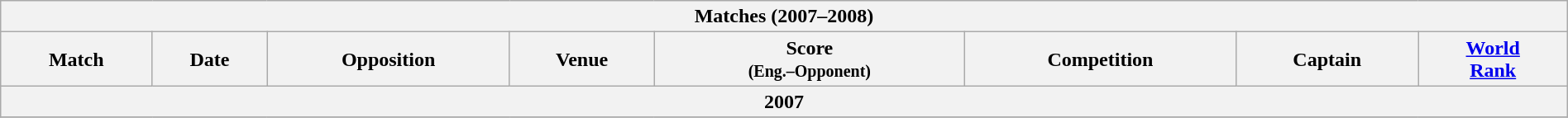<table class="wikitable mw-collapsible mw-collapsed" style="width:100%">
<tr>
<th colspan=8>Matches (2007–2008)</th>
</tr>
<tr>
<th>Match</th>
<th>Date</th>
<th>Opposition</th>
<th>Venue</th>
<th>Score<br><small>(Eng.–Opponent)</small></th>
<th>Competition</th>
<th>Captain</th>
<th><a href='#'>World <br> Rank</a></th>
</tr>
<tr>
<th colspan=8>2007</th>
</tr>
<tr>
</tr>
</table>
